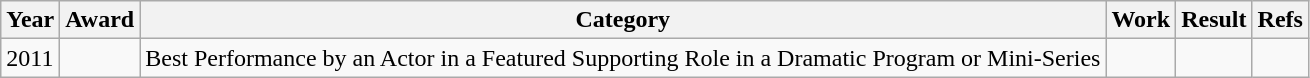<table class="wikitable">
<tr>
<th>Year</th>
<th>Award</th>
<th>Category</th>
<th>Work</th>
<th>Result</th>
<th>Refs</th>
</tr>
<tr>
<td>2011</td>
<td></td>
<td>Best Performance by an Actor in a Featured Supporting Role in a Dramatic Program or Mini-Series</td>
<td></td>
<td></td>
<td style="text-align:center;"></td>
</tr>
</table>
